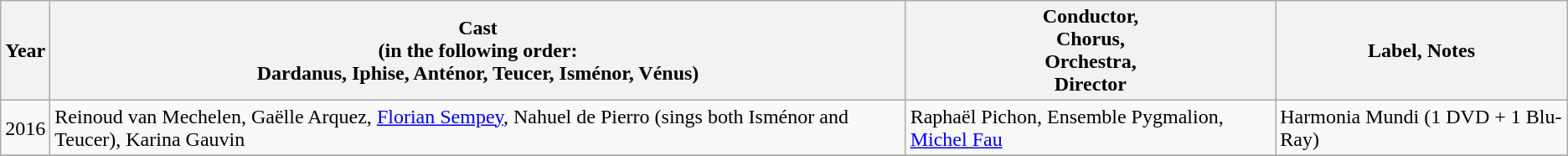<table class="wikitable">
<tr>
<th>Year</th>
<th>Cast<br>(in the following order:<br>Dardanus, Iphise, Anténor, Teucer, Isménor, Vénus)</th>
<th>Conductor,<br>Chorus, <br>Orchestra,<br>Director</th>
<th>Label, Notes</th>
</tr>
<tr>
<td>2016</td>
<td>Reinoud van Mechelen, Gaëlle Arquez, <a href='#'>Florian Sempey</a>, Nahuel de Pierro (sings both Isménor and Teucer), Karina Gauvin</td>
<td>Raphaël Pichon, Ensemble Pygmalion, <a href='#'>Michel Fau</a></td>
<td>Harmonia Mundi (1 DVD + 1 Blu-Ray)</td>
</tr>
<tr>
</tr>
</table>
